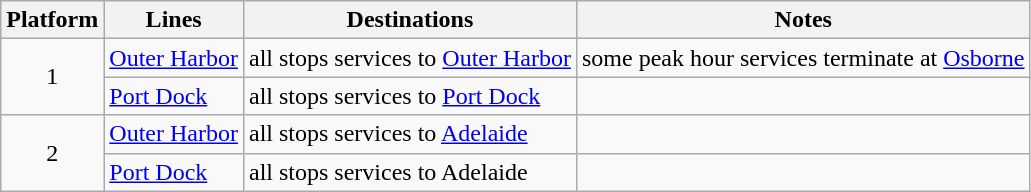<table class="wikitable" style="float: none; margin: 0.5em; ">
<tr>
<th>Platform</th>
<th>Lines</th>
<th>Destinations</th>
<th>Notes</th>
</tr>
<tr>
<td rowspan="2" style="text-align:center;">1</td>
<td style=background:#><a href='#'><span>Outer Harbor</span></a></td>
<td>all stops services to <a href='#'>Outer Harbor</a></td>
<td>some peak hour services terminate at <a href='#'>Osborne</a></td>
</tr>
<tr>
<td style=background:#><a href='#'><span>Port Dock</span></a></td>
<td>all stops services to <a href='#'>Port Dock</a></td>
<td></td>
</tr>
<tr>
<td rowspan="2" style="text-align:center;">2</td>
<td style=background:#><a href='#'><span>Outer Harbor</span></a></td>
<td>all stops services to <a href='#'>Adelaide</a></td>
<td></td>
</tr>
<tr>
<td style=background:#><a href='#'><span>Port Dock</span></a></td>
<td>all stops services to Adelaide</td>
<td></td>
</tr>
</table>
